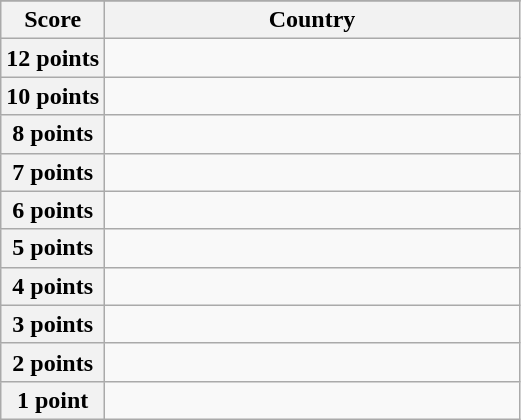<table class="wikitable">
<tr>
</tr>
<tr>
<th scope="col" width="20%">Score</th>
<th scope="col">Country</th>
</tr>
<tr>
<th scope="row">12 points</th>
<td></td>
</tr>
<tr>
<th scope="row">10 points</th>
<td></td>
</tr>
<tr>
<th scope="row">8 points</th>
<td></td>
</tr>
<tr>
<th scope="row">7 points</th>
<td></td>
</tr>
<tr>
<th scope="row">6 points</th>
<td></td>
</tr>
<tr>
<th scope="row">5 points</th>
<td></td>
</tr>
<tr>
<th scope="row">4 points</th>
<td></td>
</tr>
<tr>
<th scope="row">3 points</th>
<td></td>
</tr>
<tr>
<th scope="row">2 points</th>
<td></td>
</tr>
<tr>
<th scope="row">1 point</th>
<td></td>
</tr>
</table>
